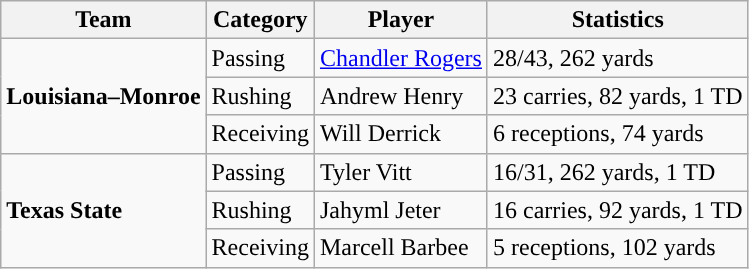<table class="wikitable" style="float: left;">
<tr>
<th>Team</th>
<th>Category</th>
<th>Player</th>
<th>Statistics</th>
</tr>
<tr>
<td rowspan=3><strong>Louisiana–Monroe</strong></td>
<td>Passing</td>
<td><a href='#'>Chandler Rogers</a></td>
<td>28/43, 262 yards</td>
</tr>
<tr>
<td>Rushing</td>
<td>Andrew Henry</td>
<td>23 carries, 82 yards, 1 TD</td>
</tr>
<tr>
<td>Receiving</td>
<td>Will Derrick</td>
<td>6 receptions, 74 yards</td>
</tr>
<tr>
<td rowspan=3><strong>Texas State</strong></td>
<td>Passing</td>
<td>Tyler Vitt</td>
<td>16/31, 262 yards, 1 TD</td>
</tr>
<tr>
<td>Rushing</td>
<td>Jahyml Jeter</td>
<td>16 carries, 92 yards, 1 TD</td>
</tr>
<tr>
<td>Receiving</td>
<td>Marcell Barbee</td>
<td>5 receptions, 102 yards</td>
</tr>
</table>
